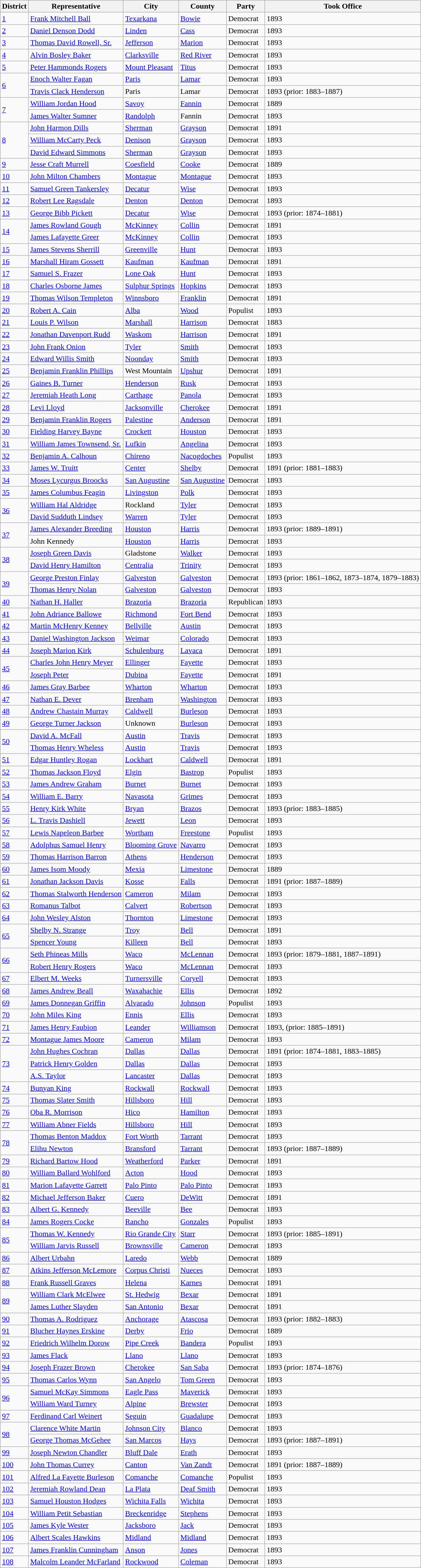<table class="wikitable">
<tr>
<th>District</th>
<th>Representative</th>
<th>City</th>
<th>County</th>
<th>Party</th>
<th>Took Office</th>
</tr>
<tr>
<td><a href='#'>1</a></td>
<td><a href='#'>Frank Mitchell Ball</a></td>
<td><a href='#'>Texarkana</a></td>
<td><a href='#'>Bowie</a></td>
<td>Democrat</td>
<td>1893</td>
</tr>
<tr>
<td><a href='#'>2</a></td>
<td><a href='#'>Daniel Denson Dodd</a></td>
<td><a href='#'>Linden</a></td>
<td><a href='#'>Cass</a></td>
<td>Democrat</td>
<td>1893</td>
</tr>
<tr>
<td><a href='#'>3</a></td>
<td><a href='#'>Thomas David Rowell, Sr.</a></td>
<td><a href='#'>Jefferson</a></td>
<td><a href='#'>Marion</a></td>
<td>Democrat</td>
<td>1893</td>
</tr>
<tr>
<td><a href='#'>4</a></td>
<td><a href='#'>Alvin Bosley Baker</a></td>
<td><a href='#'>Clarksville</a></td>
<td><a href='#'>Red River</a></td>
<td>Democrat</td>
<td>1893</td>
</tr>
<tr>
<td><a href='#'>5</a></td>
<td><a href='#'>Peter Hammonds Rogers</a></td>
<td><a href='#'>Mount Pleasant</a></td>
<td><a href='#'>Titus</a></td>
<td>Democrat</td>
<td>1893</td>
</tr>
<tr>
<td rowspan="2"><a href='#'>6</a></td>
<td><a href='#'>Enoch Walter Fagan</a></td>
<td><a href='#'>Paris</a></td>
<td><a href='#'>Lamar</a></td>
<td>Democrat</td>
<td>1893</td>
</tr>
<tr>
<td><a href='#'>Travis Clack Henderson</a></td>
<td>Paris</td>
<td>Lamar</td>
<td>Democrat</td>
<td>1893 (prior: 1883–1887)</td>
</tr>
<tr>
<td rowspan="2"><a href='#'>7</a></td>
<td><a href='#'>William Jordan Hood</a></td>
<td><a href='#'>Savoy</a></td>
<td><a href='#'>Fannin</a></td>
<td>Democrat</td>
<td>1889</td>
</tr>
<tr>
<td><a href='#'>James Walter Sumner</a></td>
<td><a href='#'>Randolph</a></td>
<td>Fannin</td>
<td>Democrat</td>
<td>1893</td>
</tr>
<tr>
<td rowspan="3"><a href='#'>8</a></td>
<td><a href='#'>John Harmon Dills</a></td>
<td><a href='#'>Sherman</a></td>
<td><a href='#'>Grayson</a></td>
<td>Democrat</td>
<td>1891</td>
</tr>
<tr>
<td><a href='#'>William McCarty Peck</a></td>
<td><a href='#'>Denison</a></td>
<td><a href='#'>Grayson</a></td>
<td>Democrat</td>
<td>1893</td>
</tr>
<tr>
<td><a href='#'>David Edward Simmons</a></td>
<td><a href='#'>Sherman</a></td>
<td><a href='#'>Grayson</a></td>
<td>Democrat</td>
<td>1893</td>
</tr>
<tr>
<td><a href='#'>9</a></td>
<td><a href='#'>Jesse Craft Murrell</a></td>
<td><a href='#'>Coesfield</a></td>
<td><a href='#'>Cooke</a></td>
<td>Democrat</td>
<td>1889</td>
</tr>
<tr>
<td><a href='#'>10</a></td>
<td><a href='#'>John Milton Chambers</a></td>
<td><a href='#'>Montague</a></td>
<td><a href='#'>Montague</a></td>
<td>Democrat</td>
<td>1893</td>
</tr>
<tr>
<td><a href='#'>11</a></td>
<td><a href='#'>Samuel Green Tankersley</a></td>
<td><a href='#'>Decatur</a></td>
<td><a href='#'>Wise</a></td>
<td>Democrat</td>
<td>1893</td>
</tr>
<tr>
<td><a href='#'>12</a></td>
<td><a href='#'>Robert Lee Ragsdale</a></td>
<td><a href='#'>Denton</a></td>
<td><a href='#'>Denton</a></td>
<td>Democrat</td>
<td>1893</td>
</tr>
<tr>
<td><a href='#'>13</a></td>
<td><a href='#'>George Bibb Pickett</a></td>
<td><a href='#'>Decatur</a></td>
<td><a href='#'>Wise</a></td>
<td>Democrat</td>
<td>1893 (prior: 1874–1881)</td>
</tr>
<tr>
<td rowspan="2"><a href='#'>14</a></td>
<td><a href='#'>James Rowland Gough</a></td>
<td><a href='#'>McKinney</a></td>
<td><a href='#'>Collin</a></td>
<td>Democrat</td>
<td>1891</td>
</tr>
<tr>
<td><a href='#'>James Lafayette Greer</a></td>
<td><a href='#'>McKinney</a></td>
<td><a href='#'>Collin</a></td>
<td>Democrat</td>
<td>1893</td>
</tr>
<tr>
<td><a href='#'>15</a></td>
<td><a href='#'>James Stevens Sherrill</a></td>
<td><a href='#'>Greenville</a></td>
<td><a href='#'>Hunt</a></td>
<td>Democrat</td>
<td>1893</td>
</tr>
<tr>
<td><a href='#'>16</a></td>
<td><a href='#'>Marshall Hiram Gossett</a></td>
<td><a href='#'>Kaufman</a></td>
<td><a href='#'>Kaufman</a></td>
<td>Democrat</td>
<td>1891</td>
</tr>
<tr>
<td><a href='#'>17</a></td>
<td><a href='#'>Samuel S. Frazer</a></td>
<td><a href='#'>Lone Oak</a></td>
<td><a href='#'>Hunt</a></td>
<td>Democrat</td>
<td>1893</td>
</tr>
<tr>
<td><a href='#'>18</a></td>
<td><a href='#'>Charles Osborne James</a></td>
<td><a href='#'>Sulphur Springs</a></td>
<td><a href='#'>Hopkins</a></td>
<td>Democrat</td>
<td>1893</td>
</tr>
<tr>
<td><a href='#'>19</a></td>
<td><a href='#'>Thomas Wilson Templeton</a></td>
<td><a href='#'>Winnsboro</a></td>
<td><a href='#'>Franklin</a></td>
<td>Democrat</td>
<td>1891</td>
</tr>
<tr>
<td><a href='#'>20</a></td>
<td><a href='#'>Robert A. Cain</a></td>
<td><a href='#'>Alba</a></td>
<td><a href='#'>Wood</a></td>
<td>Populist</td>
<td>1893</td>
</tr>
<tr>
<td><a href='#'>21</a></td>
<td><a href='#'>Louis P. Wilson</a></td>
<td><a href='#'>Marshall</a></td>
<td><a href='#'>Harrison</a></td>
<td>Democrat</td>
<td>1883</td>
</tr>
<tr>
<td><a href='#'>22</a></td>
<td><a href='#'>Jonathan Davenport Rudd</a></td>
<td><a href='#'>Waskom</a></td>
<td><a href='#'>Harrison</a></td>
<td>Democrat</td>
<td>1891</td>
</tr>
<tr>
<td><a href='#'>23</a></td>
<td><a href='#'>John Frank Onion</a></td>
<td><a href='#'>Tyler</a></td>
<td><a href='#'>Smith</a></td>
<td>Democrat</td>
<td>1893</td>
</tr>
<tr>
<td><a href='#'>24</a></td>
<td><a href='#'>Edward Willis Smith</a></td>
<td><a href='#'>Noonday</a></td>
<td><a href='#'>Smith</a></td>
<td>Democrat</td>
<td>1893</td>
</tr>
<tr>
<td><a href='#'>25</a></td>
<td><a href='#'>Benjamin Franklin Phillips</a></td>
<td>West Mountain</td>
<td><a href='#'>Upshur</a></td>
<td>Democrat</td>
<td>1891</td>
</tr>
<tr>
<td><a href='#'>26</a></td>
<td><a href='#'>Gaines B. Turner</a></td>
<td><a href='#'>Henderson</a></td>
<td><a href='#'>Rusk</a></td>
<td>Democrat</td>
<td>1893</td>
</tr>
<tr>
<td><a href='#'>27</a></td>
<td><a href='#'>Jeremiah Heath Long</a></td>
<td><a href='#'>Carthage</a></td>
<td><a href='#'>Panola</a></td>
<td>Democrat</td>
<td>1893</td>
</tr>
<tr>
<td><a href='#'>28</a></td>
<td><a href='#'>Levi Lloyd</a></td>
<td><a href='#'>Jacksonville</a></td>
<td><a href='#'>Cherokee</a></td>
<td>Democrat</td>
<td>1891</td>
</tr>
<tr>
<td><a href='#'>29</a></td>
<td><a href='#'>Benjamin Franklin Rogers</a></td>
<td><a href='#'>Palestine</a></td>
<td><a href='#'>Anderson</a></td>
<td>Democrat</td>
<td>1891</td>
</tr>
<tr>
<td><a href='#'>30</a></td>
<td><a href='#'>Fielding Harvey Bayne</a></td>
<td><a href='#'>Crockett</a></td>
<td><a href='#'>Houston</a></td>
<td>Democrat</td>
<td>1893</td>
</tr>
<tr>
<td><a href='#'>31</a></td>
<td><a href='#'>William James Townsend, Sr.</a></td>
<td><a href='#'>Lufkin</a></td>
<td><a href='#'>Angelina</a></td>
<td>Democrat</td>
<td>1893</td>
</tr>
<tr>
<td><a href='#'>32</a></td>
<td><a href='#'>Benjamin A. Calhoun</a></td>
<td><a href='#'>Chireno</a></td>
<td><a href='#'>Nacogdoches</a></td>
<td>Populist</td>
<td>1893</td>
</tr>
<tr>
<td><a href='#'>33</a></td>
<td><a href='#'>James W. Truitt</a></td>
<td><a href='#'>Center</a></td>
<td><a href='#'>Shelby</a></td>
<td>Democrat</td>
<td>1891 (prior: 1881–1883)</td>
</tr>
<tr>
<td><a href='#'>34</a></td>
<td><a href='#'>Moses Lycurgus Broocks</a></td>
<td><a href='#'>San Augustine</a></td>
<td><a href='#'>San Augustine</a></td>
<td>Democrat</td>
<td>1893</td>
</tr>
<tr>
<td><a href='#'>35</a></td>
<td><a href='#'>James Columbus Feagin</a></td>
<td><a href='#'>Livingston</a></td>
<td><a href='#'>Polk</a></td>
<td>Democrat</td>
<td>1893</td>
</tr>
<tr>
<td rowspan="2"><a href='#'>36</a></td>
<td><a href='#'>William Hal Aldridge</a></td>
<td>Rockland</td>
<td><a href='#'>Tyler</a></td>
<td>Democrat</td>
<td>1893</td>
</tr>
<tr>
<td><a href='#'>David Sudduth Lindsey</a></td>
<td><a href='#'>Warren</a></td>
<td><a href='#'>Tyler</a></td>
<td>Democrat</td>
<td>1893</td>
</tr>
<tr>
<td rowspan="2"><a href='#'>37</a></td>
<td><a href='#'>James Alexander Breeding</a></td>
<td><a href='#'>Houston</a></td>
<td><a href='#'>Harris</a></td>
<td>Democrat</td>
<td>1893 (prior: 1889–1891)</td>
</tr>
<tr>
<td>John Kennedy</td>
<td><a href='#'>Houston</a></td>
<td><a href='#'>Harris</a></td>
<td>Democrat</td>
<td>1893</td>
</tr>
<tr>
<td rowspan="2"><a href='#'>38</a></td>
<td><a href='#'>Joseph Green Davis</a></td>
<td>Gladstone</td>
<td><a href='#'>Walker</a></td>
<td>Democrat</td>
<td>1893</td>
</tr>
<tr>
<td><a href='#'>David Henry Hamilton</a></td>
<td><a href='#'>Centralia</a></td>
<td><a href='#'>Trinity</a></td>
<td>Democrat</td>
<td>1893</td>
</tr>
<tr>
<td rowspan="2"><a href='#'>39</a></td>
<td><a href='#'>George Preston Finlay</a></td>
<td><a href='#'>Galveston</a></td>
<td><a href='#'>Galveston</a></td>
<td>Democrat</td>
<td>1893 (prior: 1861–1862, 1873–1874, 1879–1883)</td>
</tr>
<tr>
<td><a href='#'>Thomas Henry Nolan</a></td>
<td><a href='#'>Galveston</a></td>
<td><a href='#'>Galveston</a></td>
<td>Democrat</td>
<td>1893</td>
</tr>
<tr>
<td><a href='#'>40</a></td>
<td><a href='#'>Nathan H. Haller</a></td>
<td><a href='#'>Brazoria</a></td>
<td><a href='#'>Brazoria</a></td>
<td>Republican</td>
<td>1893</td>
</tr>
<tr>
<td><a href='#'>41</a></td>
<td><a href='#'>John Adriance Ballowe</a></td>
<td><a href='#'>Richmond</a></td>
<td><a href='#'>Fort Bend</a></td>
<td>Democrat</td>
<td>1893</td>
</tr>
<tr>
<td><a href='#'>42</a></td>
<td><a href='#'>Martin McHenry Kenney</a></td>
<td><a href='#'>Bellville</a></td>
<td><a href='#'>Austin</a></td>
<td>Democrat</td>
<td>1893</td>
</tr>
<tr>
<td><a href='#'>43</a></td>
<td><a href='#'>Daniel Washington Jackson</a></td>
<td><a href='#'>Weimar</a></td>
<td><a href='#'>Colorado</a></td>
<td>Democrat</td>
<td>1893</td>
</tr>
<tr>
<td><a href='#'>44</a></td>
<td><a href='#'>Joseph Marion Kirk</a></td>
<td><a href='#'>Schulenburg</a></td>
<td><a href='#'>Lavaca</a></td>
<td>Democrat</td>
<td>1891</td>
</tr>
<tr>
<td rowspan="2"><a href='#'>45</a></td>
<td><a href='#'>Charles John Henry Meyer</a></td>
<td><a href='#'>Ellinger</a></td>
<td><a href='#'>Fayette</a></td>
<td>Democrat</td>
<td>1893</td>
</tr>
<tr>
<td><a href='#'>Joseph Peter</a></td>
<td><a href='#'>Dubina</a></td>
<td><a href='#'>Fayette</a></td>
<td>Democrat</td>
<td>1891</td>
</tr>
<tr>
<td><a href='#'>46</a></td>
<td><a href='#'>James Gray Barbee</a></td>
<td><a href='#'>Wharton</a></td>
<td><a href='#'>Wharton</a></td>
<td>Democrat</td>
<td>1893</td>
</tr>
<tr>
<td><a href='#'>47</a></td>
<td><a href='#'>Nathan E. Dever</a></td>
<td><a href='#'>Brenham</a></td>
<td><a href='#'>Washington</a></td>
<td>Democrat</td>
<td>1893</td>
</tr>
<tr>
<td><a href='#'>48</a></td>
<td><a href='#'>Andrew Chastain Murray</a></td>
<td><a href='#'>Caldwell</a></td>
<td><a href='#'>Burleson</a></td>
<td>Democrat</td>
<td>1893</td>
</tr>
<tr>
<td><a href='#'>49</a></td>
<td><a href='#'>George Turner Jackson</a></td>
<td>Unknown</td>
<td><a href='#'>Burleson</a></td>
<td>Democrat</td>
<td>1893</td>
</tr>
<tr>
<td rowspan="2"><a href='#'>50</a></td>
<td><a href='#'>David A. McFall</a></td>
<td><a href='#'>Austin</a></td>
<td><a href='#'>Travis</a></td>
<td>Democrat</td>
<td>1893</td>
</tr>
<tr>
<td><a href='#'>Thomas Henry Wheless</a></td>
<td><a href='#'>Austin</a></td>
<td><a href='#'>Travis</a></td>
<td>Democrat</td>
<td>1893</td>
</tr>
<tr>
<td><a href='#'>51</a></td>
<td><a href='#'>Edgar Huntley Rogan</a></td>
<td><a href='#'>Lockhart</a></td>
<td><a href='#'>Caldwell</a></td>
<td>Democrat</td>
<td>1891</td>
</tr>
<tr>
<td><a href='#'>52</a></td>
<td><a href='#'>Thomas Jackson Floyd</a></td>
<td><a href='#'>Elgin</a></td>
<td><a href='#'>Bastrop</a></td>
<td>Populist</td>
<td>1893</td>
</tr>
<tr>
<td><a href='#'>53</a></td>
<td><a href='#'>James Andrew Graham</a></td>
<td><a href='#'>Burnet</a></td>
<td><a href='#'>Burnet</a></td>
<td>Democrat</td>
<td>1893</td>
</tr>
<tr>
<td><a href='#'>54</a></td>
<td><a href='#'>William E. Barry</a></td>
<td><a href='#'>Navasota</a></td>
<td><a href='#'>Grimes</a></td>
<td>Democrat</td>
<td>1893</td>
</tr>
<tr>
<td><a href='#'>55</a></td>
<td><a href='#'>Henry Kirk White</a></td>
<td><a href='#'>Bryan</a></td>
<td><a href='#'>Brazos</a></td>
<td>Democrat</td>
<td>1893 (prior: 1883–1885)</td>
</tr>
<tr>
<td><a href='#'>56</a></td>
<td><a href='#'>L. Travis Dashiell</a></td>
<td><a href='#'>Jewett</a></td>
<td><a href='#'>Leon</a></td>
<td>Democrat</td>
<td>1893</td>
</tr>
<tr>
<td><a href='#'>57</a></td>
<td><a href='#'>Lewis Napeleon Barbee</a></td>
<td><a href='#'>Wortham</a></td>
<td><a href='#'>Freestone</a></td>
<td>Populist</td>
<td>1893</td>
</tr>
<tr>
<td><a href='#'>58</a></td>
<td><a href='#'>Adolphus Samuel Henry</a></td>
<td><a href='#'>Blooming Grove</a></td>
<td><a href='#'>Navarro</a></td>
<td>Democrat</td>
<td>1893</td>
</tr>
<tr>
<td><a href='#'>59</a></td>
<td><a href='#'>Thomas Harrison Barron</a></td>
<td><a href='#'>Athens</a></td>
<td><a href='#'>Henderson</a></td>
<td>Democrat</td>
<td>1893</td>
</tr>
<tr>
<td><a href='#'>60</a></td>
<td><a href='#'>James Isom Moody</a></td>
<td><a href='#'>Mexia</a></td>
<td><a href='#'>Limestone</a></td>
<td>Democrat</td>
<td>1889</td>
</tr>
<tr>
<td><a href='#'>61</a></td>
<td><a href='#'>Jonathan Jackson Davis</a></td>
<td><a href='#'>Kosse</a></td>
<td><a href='#'>Falls</a></td>
<td>Democrat</td>
<td>1891 (prior: 1887–1889)</td>
</tr>
<tr>
<td><a href='#'>62</a></td>
<td><a href='#'>Thomas Stalworth Henderson</a></td>
<td><a href='#'>Cameron</a></td>
<td><a href='#'>Milam</a></td>
<td>Democrat</td>
<td>1893</td>
</tr>
<tr>
<td><a href='#'>63</a></td>
<td><a href='#'>Romanus Talbot</a></td>
<td><a href='#'>Calvert</a></td>
<td><a href='#'>Robertson</a></td>
<td>Democrat</td>
<td>1893</td>
</tr>
<tr>
<td><a href='#'>64</a></td>
<td><a href='#'>John Wesley Alston</a></td>
<td><a href='#'>Thornton</a></td>
<td><a href='#'>Limestone</a></td>
<td>Democrat</td>
<td>1893</td>
</tr>
<tr>
<td rowspan="2"><a href='#'>65</a></td>
<td><a href='#'>Shelby N. Strange</a></td>
<td><a href='#'>Troy</a></td>
<td><a href='#'>Bell</a></td>
<td>Democrat</td>
<td>1891</td>
</tr>
<tr>
<td><a href='#'>Spencer Young</a></td>
<td><a href='#'>Killeen</a></td>
<td><a href='#'>Bell</a></td>
<td>Democrat</td>
<td>1893</td>
</tr>
<tr>
<td rowspan="2"><a href='#'>66</a></td>
<td><a href='#'>Seth Phineas Mills</a></td>
<td><a href='#'>Waco</a></td>
<td><a href='#'>McLennan</a></td>
<td>Democrat</td>
<td>1893 (prior: 1879–1881, 1887–1891)</td>
</tr>
<tr>
<td><a href='#'>Robert Henry Rogers</a></td>
<td><a href='#'>Waco</a></td>
<td><a href='#'>McLennan</a></td>
<td>Democrat</td>
<td>1893</td>
</tr>
<tr>
<td><a href='#'>67</a></td>
<td><a href='#'>Elbert M. Weeks</a></td>
<td><a href='#'>Turnersville</a></td>
<td><a href='#'>Coryell</a></td>
<td>Democrat</td>
<td>1893</td>
</tr>
<tr>
<td><a href='#'>68</a></td>
<td><a href='#'>James Andrew Beall</a></td>
<td><a href='#'>Waxahachie</a></td>
<td><a href='#'>Ellis</a></td>
<td>Democrat</td>
<td>1892</td>
</tr>
<tr>
<td><a href='#'>69</a></td>
<td><a href='#'>James Donnegan Griffin</a></td>
<td><a href='#'>Alvarado</a></td>
<td><a href='#'>Johnson</a></td>
<td>Populist</td>
<td>1893</td>
</tr>
<tr>
<td><a href='#'>70</a></td>
<td><a href='#'>John Miles King</a></td>
<td><a href='#'>Ennis</a></td>
<td><a href='#'>Ellis</a></td>
<td>Democrat</td>
<td>1893</td>
</tr>
<tr>
<td><a href='#'>71</a></td>
<td><a href='#'>James Henry Faubion</a></td>
<td><a href='#'>Leander</a></td>
<td><a href='#'>Williamson</a></td>
<td>Democrat</td>
<td>1893, (prior: 1885–1891)</td>
</tr>
<tr>
<td><a href='#'>72</a></td>
<td><a href='#'>Montague James Moore</a></td>
<td><a href='#'>Cameron</a></td>
<td><a href='#'>Milam</a></td>
<td>Democrat</td>
<td>1893</td>
</tr>
<tr>
<td rowspan="3"><a href='#'>73</a></td>
<td><a href='#'>John Hughes Cochran</a></td>
<td><a href='#'>Dallas</a></td>
<td><a href='#'>Dallas</a></td>
<td>Democrat</td>
<td>1891 (prior: 1874–1881, 1883–1885)</td>
</tr>
<tr>
<td><a href='#'>Patrick Henry Golden</a></td>
<td><a href='#'>Dallas</a></td>
<td><a href='#'>Dallas</a></td>
<td>Democrat</td>
<td>1893</td>
</tr>
<tr>
<td><a href='#'>A.S. Taylor</a></td>
<td><a href='#'>Lancaster</a></td>
<td><a href='#'>Dallas</a></td>
<td>Democrat</td>
<td>1893</td>
</tr>
<tr>
<td><a href='#'>74</a></td>
<td><a href='#'>Bunyan King</a></td>
<td><a href='#'>Rockwall</a></td>
<td><a href='#'>Rockwall</a></td>
<td>Democrat</td>
<td>1893</td>
</tr>
<tr>
<td><a href='#'>75</a></td>
<td><a href='#'>Thomas Slater Smith</a></td>
<td><a href='#'>Hillsboro</a></td>
<td><a href='#'>Hill</a></td>
<td>Democrat</td>
<td>1893</td>
</tr>
<tr>
<td><a href='#'>76</a></td>
<td><a href='#'>Oba R. Morrison</a></td>
<td><a href='#'>Hico</a></td>
<td><a href='#'>Hamilton</a></td>
<td>Democrat</td>
<td>1893</td>
</tr>
<tr>
<td><a href='#'>77</a></td>
<td><a href='#'>William Abner Fields</a></td>
<td><a href='#'>Hillsboro</a></td>
<td><a href='#'>Hill</a></td>
<td>Democrat</td>
<td>1893</td>
</tr>
<tr>
<td rowspan="2"><a href='#'>78</a></td>
<td><a href='#'>Thomas Benton Maddox</a></td>
<td><a href='#'>Fort Worth</a></td>
<td><a href='#'>Tarrant</a></td>
<td>Democrat</td>
<td>1893</td>
</tr>
<tr>
<td><a href='#'>Elihu Newton</a></td>
<td><a href='#'>Bransford</a></td>
<td><a href='#'>Tarrant</a></td>
<td>Democrat</td>
<td>1893 (prior: 1887–1889)</td>
</tr>
<tr>
<td><a href='#'>79</a></td>
<td><a href='#'>Richard Bartow Hood</a></td>
<td><a href='#'>Weatherford</a></td>
<td><a href='#'>Parker</a></td>
<td>Democrat</td>
<td>1891</td>
</tr>
<tr>
<td><a href='#'>80</a></td>
<td><a href='#'>William Ballard Wohlford</a></td>
<td><a href='#'>Acton</a></td>
<td><a href='#'>Hood</a></td>
<td>Democrat</td>
<td>1893</td>
</tr>
<tr>
<td><a href='#'>81</a></td>
<td><a href='#'>Marion Lafayette Garrett</a></td>
<td><a href='#'>Palo Pinto</a></td>
<td><a href='#'>Palo Pinto</a></td>
<td>Democrat</td>
<td>1893</td>
</tr>
<tr>
<td><a href='#'>82</a></td>
<td><a href='#'>Michael Jefferson Baker</a></td>
<td><a href='#'>Cuero</a></td>
<td><a href='#'>DeWitt</a></td>
<td>Democrat</td>
<td>1891</td>
</tr>
<tr>
<td><a href='#'>83</a></td>
<td><a href='#'>Albert G. Kennedy</a></td>
<td><a href='#'>Beeville</a></td>
<td><a href='#'>Bee</a></td>
<td>Democrat</td>
<td>1893</td>
</tr>
<tr>
<td><a href='#'>84</a></td>
<td><a href='#'>James Rogers Cocke</a></td>
<td><a href='#'>Rancho</a></td>
<td><a href='#'>Gonzales</a></td>
<td>Populist</td>
<td>1893</td>
</tr>
<tr>
<td rowspan="2"><a href='#'>85</a></td>
<td><a href='#'>Thomas W. Kennedy</a></td>
<td><a href='#'>Rio Grande City</a></td>
<td><a href='#'>Starr</a></td>
<td>Democrat</td>
<td>1893 (prior: 1885–1891)</td>
</tr>
<tr>
<td><a href='#'>William Jarvis Russell</a></td>
<td><a href='#'>Brownsville</a></td>
<td><a href='#'>Cameron</a></td>
<td>Democrat</td>
<td>1893</td>
</tr>
<tr>
<td><a href='#'>86</a></td>
<td><a href='#'>Albert Urbahn</a></td>
<td><a href='#'>Laredo</a></td>
<td><a href='#'>Webb</a></td>
<td>Democrat</td>
<td>1889</td>
</tr>
<tr>
<td><a href='#'>87</a></td>
<td><a href='#'>Atkins Jefferson McLemore</a></td>
<td><a href='#'>Corpus Christi</a></td>
<td><a href='#'>Nueces</a></td>
<td>Democrat</td>
<td>1893</td>
</tr>
<tr>
<td><a href='#'>88</a></td>
<td><a href='#'>Frank Russell Graves</a></td>
<td><a href='#'>Helena</a></td>
<td><a href='#'>Karnes</a></td>
<td>Democrat</td>
<td>1891</td>
</tr>
<tr>
<td rowspan="2"><a href='#'>89</a></td>
<td><a href='#'>William Clark McElwee</a></td>
<td><a href='#'>St. Hedwig</a></td>
<td><a href='#'>Bexar</a></td>
<td>Democrat</td>
<td>1891</td>
</tr>
<tr>
<td><a href='#'>James Luther Slayden</a></td>
<td><a href='#'>San Antonio</a></td>
<td><a href='#'>Bexar</a></td>
<td>Democrat</td>
<td>1891</td>
</tr>
<tr>
<td><a href='#'>90</a></td>
<td><a href='#'>Thomas A. Rodriguez</a></td>
<td><a href='#'>Anchorage</a></td>
<td><a href='#'>Atascosa</a></td>
<td>Democrat</td>
<td>1893 (prior: 1882–1883)</td>
</tr>
<tr>
<td><a href='#'>91</a></td>
<td><a href='#'>Blucher Haynes Erskine</a></td>
<td><a href='#'>Derby</a></td>
<td><a href='#'>Frio</a></td>
<td>Democrat</td>
<td>1889</td>
</tr>
<tr>
<td><a href='#'>92</a></td>
<td><a href='#'>Friedrich Wilhelm Dorow</a></td>
<td><a href='#'>Pipe Creek</a></td>
<td><a href='#'>Bandera</a></td>
<td>Populist</td>
<td>1893</td>
</tr>
<tr>
<td><a href='#'>93</a></td>
<td><a href='#'>James Flack</a></td>
<td><a href='#'>Llano</a></td>
<td><a href='#'>Llano</a></td>
<td>Democrat</td>
<td>1893</td>
</tr>
<tr>
<td><a href='#'>94</a></td>
<td><a href='#'>Joseph Frazer Brown</a></td>
<td><a href='#'>Cherokee</a></td>
<td><a href='#'>San Saba</a></td>
<td>Democrat</td>
<td>1893 (prior: 1874–1876)</td>
</tr>
<tr>
<td><a href='#'>95</a></td>
<td><a href='#'>Thomas Carlos Wynn</a></td>
<td><a href='#'>San Angelo</a></td>
<td><a href='#'>Tom Green</a></td>
<td>Democrat</td>
<td>1893</td>
</tr>
<tr>
<td rowspan="2"><a href='#'>96</a></td>
<td><a href='#'>Samuel McKay Simmons</a></td>
<td><a href='#'>Eagle Pass</a></td>
<td><a href='#'>Maverick</a></td>
<td>Democrat</td>
<td>1893</td>
</tr>
<tr>
<td><a href='#'>William Ward Turney</a></td>
<td><a href='#'>Alpine</a></td>
<td><a href='#'>Brewster</a></td>
<td>Democrat</td>
<td>1893</td>
</tr>
<tr>
<td><a href='#'>97</a></td>
<td><a href='#'>Ferdinand Carl Weinert</a></td>
<td><a href='#'>Seguin</a></td>
<td><a href='#'>Guadalupe</a></td>
<td>Democrat</td>
<td>1893</td>
</tr>
<tr>
<td rowspan="2"><a href='#'>98</a></td>
<td><a href='#'>Clarence White Martin</a></td>
<td><a href='#'>Johnson City</a></td>
<td><a href='#'>Blanco</a></td>
<td>Democrat</td>
<td>1893</td>
</tr>
<tr>
<td><a href='#'>George Thomas McGehee</a></td>
<td><a href='#'>San Marcos</a></td>
<td><a href='#'>Hays</a></td>
<td>Democrat</td>
<td>1893 (prior: 1887–1891)</td>
</tr>
<tr>
<td><a href='#'>99</a></td>
<td><a href='#'>Joseph Newton Chandler</a></td>
<td><a href='#'>Bluff Dale</a></td>
<td><a href='#'>Erath</a></td>
<td>Democrat</td>
<td>1893</td>
</tr>
<tr>
<td><a href='#'>100</a></td>
<td><a href='#'>John Thomas Currey</a></td>
<td><a href='#'>Canton</a></td>
<td><a href='#'>Van Zandt</a></td>
<td>Democrat</td>
<td>1891 (prior: 1887–1889)</td>
</tr>
<tr>
<td><a href='#'>101</a></td>
<td><a href='#'>Alfred La Fayette Burleson</a></td>
<td><a href='#'>Comanche</a></td>
<td><a href='#'>Comanche</a></td>
<td>Populist</td>
<td>1893</td>
</tr>
<tr>
<td><a href='#'>102</a></td>
<td><a href='#'>Jeremiah Rowland Dean</a></td>
<td><a href='#'>La Plata</a></td>
<td><a href='#'>Deaf Smith</a></td>
<td>Democrat</td>
<td>1893</td>
</tr>
<tr>
<td><a href='#'>103</a></td>
<td><a href='#'>Samuel Houston Hodges</a></td>
<td><a href='#'>Wichita Falls</a></td>
<td><a href='#'>Wichita</a></td>
<td>Democrat</td>
<td>1893</td>
</tr>
<tr>
<td><a href='#'>104</a></td>
<td><a href='#'>William Petit Sebastian</a></td>
<td><a href='#'>Breckenridge</a></td>
<td><a href='#'>Stephens</a></td>
<td>Democrat</td>
<td>1893</td>
</tr>
<tr>
<td><a href='#'>105</a></td>
<td><a href='#'>James Kyle Wester</a></td>
<td><a href='#'>Jacksboro</a></td>
<td><a href='#'>Jack</a></td>
<td>Democrat</td>
<td>1893</td>
</tr>
<tr>
<td><a href='#'>106</a></td>
<td><a href='#'>Albert Scales Hawkins</a></td>
<td><a href='#'>Midland</a></td>
<td><a href='#'>Midland</a></td>
<td>Democrat</td>
<td>1893</td>
</tr>
<tr>
<td><a href='#'>107</a></td>
<td><a href='#'>James Franklin Cunningham</a></td>
<td><a href='#'>Anson</a></td>
<td><a href='#'>Jones</a></td>
<td>Democrat</td>
<td>1893</td>
</tr>
<tr>
<td><a href='#'>108</a></td>
<td><a href='#'>Malcolm Leander McFarland</a></td>
<td><a href='#'>Rockwood</a></td>
<td><a href='#'>Coleman</a></td>
<td>Democrat</td>
<td>1893</td>
</tr>
</table>
